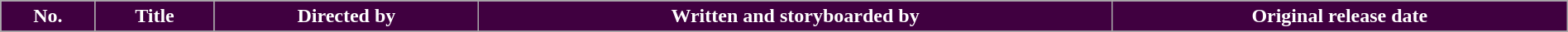<table class="wikitable plainrowheaders" style="margin:auto;width:100%;">
<tr>
<th scope="col" style="background:#400040; color:white;">No.</th>
<th scope="col" style="background:#400040; color:white;">Title</th>
<th scope="col" style="background:#400040; color:white;">Directed by</th>
<th scope="col" style="background:#400040; color:white;">Written and storyboarded by</th>
<th scope="col" style="background:#400040; color:white;">Original release date</th>
</tr>
<tr>
</tr>
</table>
